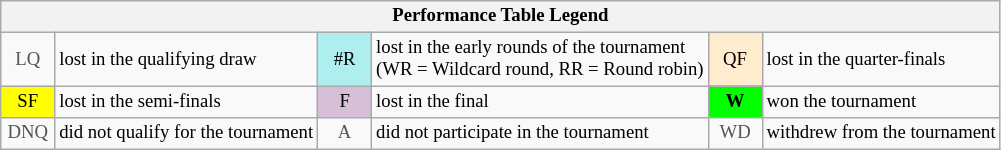<table class="wikitable" style="font-size:78%;">
<tr bgcolor="#efefef">
<th colspan="6">Performance Table Legend</th>
</tr>
<tr>
<td align="center" style="color:#555555;" width="30">LQ</td>
<td>lost in the qualifying draw</td>
<td align="center" style="background:#afeeee;">#R</td>
<td>lost in the early rounds of the tournament<br>(WR = Wildcard round, RR = Round robin)</td>
<td align="center" style="background:#ffebcd;">QF</td>
<td>lost in the quarter-finals</td>
</tr>
<tr>
<td align="center" style="background:yellow;">SF</td>
<td>lost in the semi-finals</td>
<td align="center" style="background:#D8BFD8;">F</td>
<td>lost in the final</td>
<td align="center" style="background:#00ff00;"><strong>W</strong></td>
<td>won the tournament</td>
</tr>
<tr>
<td align="center" style="color:#555555;" width="30">DNQ</td>
<td>did not qualify for the tournament</td>
<td align="center" style="color:#555555;" width="30">A</td>
<td>did not participate in the tournament</td>
<td align="center" style="color:#555555;" width="30">WD</td>
<td>withdrew from the tournament</td>
</tr>
</table>
